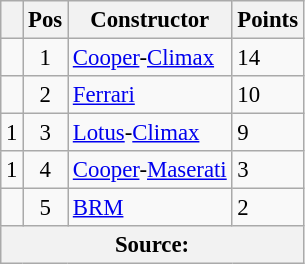<table class="wikitable" style="font-size: 95%;">
<tr>
<th></th>
<th>Pos</th>
<th>Constructor</th>
<th>Points</th>
</tr>
<tr>
<td align="left"></td>
<td align="center">1</td>
<td> <a href='#'>Cooper</a>-<a href='#'>Climax</a></td>
<td align=left>14</td>
</tr>
<tr>
<td align="left"></td>
<td align="center">2</td>
<td> <a href='#'>Ferrari</a></td>
<td align=left>10</td>
</tr>
<tr>
<td align="left"> 1</td>
<td align="center">3</td>
<td> <a href='#'>Lotus</a>-<a href='#'>Climax</a></td>
<td align=left>9</td>
</tr>
<tr>
<td align="left"> 1</td>
<td align="center">4</td>
<td> <a href='#'>Cooper</a>-<a href='#'>Maserati</a></td>
<td align=left>3</td>
</tr>
<tr>
<td align="left"></td>
<td align="center">5</td>
<td> <a href='#'>BRM</a></td>
<td align=left>2</td>
</tr>
<tr>
<th colspan=4>Source: </th>
</tr>
</table>
